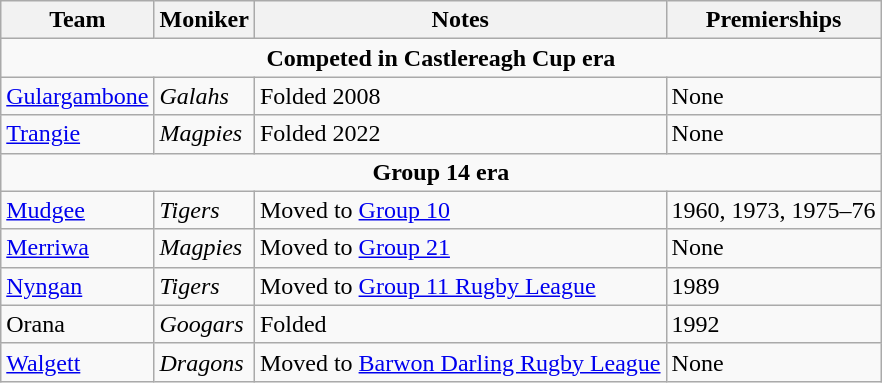<table class="wikitable sortable">
<tr>
<th>Team</th>
<th>Moniker</th>
<th>Notes</th>
<th>Premierships</th>
</tr>
<tr>
<td colspan=4 align=center><strong>Competed in Castlereagh Cup era</strong></td>
</tr>
<tr>
<td> <a href='#'>Gulargambone</a></td>
<td><em>Galahs</em></td>
<td>Folded 2008</td>
<td>None</td>
</tr>
<tr>
<td> <a href='#'>Trangie</a></td>
<td><em>Magpies</em></td>
<td>Folded 2022</td>
<td>None</td>
</tr>
<tr>
<td colspan=4 align=center><strong>Group 14 era</strong></td>
</tr>
<tr>
<td> <a href='#'>Mudgee</a></td>
<td><em>Tigers</em></td>
<td>Moved to <a href='#'>Group 10</a></td>
<td>1960, 1973, 1975–76</td>
</tr>
<tr>
<td> <a href='#'>Merriwa</a></td>
<td><em>Magpies</em></td>
<td>Moved to <a href='#'>Group 21</a></td>
<td>None</td>
</tr>
<tr>
<td> <a href='#'>Nyngan</a></td>
<td><em>Tigers</em></td>
<td>Moved to <a href='#'>Group 11 Rugby League</a></td>
<td>1989</td>
</tr>
<tr>
<td> Orana</td>
<td><em>Googars</em></td>
<td>Folded</td>
<td>1992</td>
</tr>
<tr>
<td> <a href='#'>Walgett</a></td>
<td><em>Dragons</em></td>
<td>Moved to <a href='#'>Barwon Darling Rugby League</a></td>
<td>None</td>
</tr>
</table>
